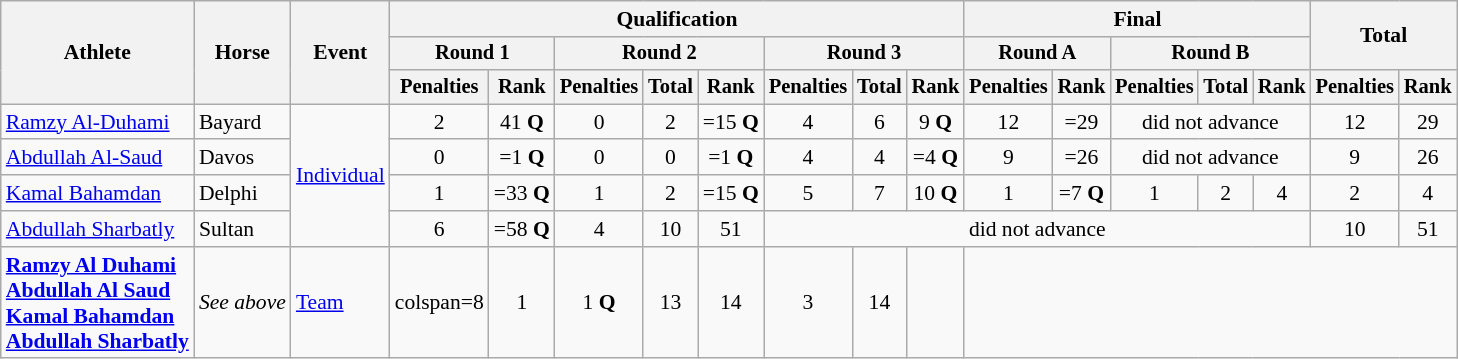<table class="wikitable" style="font-size:90%">
<tr>
<th rowspan="3">Athlete</th>
<th rowspan="3">Horse</th>
<th rowspan="3">Event</th>
<th colspan="8">Qualification</th>
<th colspan="5">Final</th>
<th rowspan=2 colspan="2">Total</th>
</tr>
<tr style="font-size:95%">
<th colspan="2">Round 1</th>
<th colspan="3">Round 2</th>
<th colspan="3">Round 3</th>
<th colspan="2">Round A</th>
<th colspan="3">Round B</th>
</tr>
<tr style="font-size:95%">
<th>Penalties</th>
<th>Rank</th>
<th>Penalties</th>
<th>Total</th>
<th>Rank</th>
<th>Penalties</th>
<th>Total</th>
<th>Rank</th>
<th>Penalties</th>
<th>Rank</th>
<th>Penalties</th>
<th>Total</th>
<th>Rank</th>
<th>Penalties</th>
<th>Rank</th>
</tr>
<tr align=center>
<td align=left><a href='#'>Ramzy Al-Duhami</a></td>
<td align=left>Bayard</td>
<td style="text-align:left;" rowspan="4"><a href='#'>Individual</a></td>
<td>2</td>
<td>41 <strong>Q</strong></td>
<td>0</td>
<td>2</td>
<td>=15 <strong>Q</strong></td>
<td>4</td>
<td>6</td>
<td>9 <strong>Q</strong></td>
<td>12</td>
<td>=29</td>
<td colspan=3>did not advance</td>
<td>12</td>
<td>29</td>
</tr>
<tr align=center>
<td align=left><a href='#'>Abdullah Al-Saud</a></td>
<td align=left>Davos</td>
<td>0</td>
<td>=1 <strong>Q</strong></td>
<td>0</td>
<td>0</td>
<td>=1 <strong>Q</strong></td>
<td>4</td>
<td>4</td>
<td>=4 <strong>Q</strong></td>
<td>9</td>
<td>=26</td>
<td colspan=3>did not advance</td>
<td>9</td>
<td>26</td>
</tr>
<tr align=center>
<td align=left><a href='#'>Kamal Bahamdan</a></td>
<td align=left>Delphi</td>
<td>1</td>
<td>=33 <strong>Q</strong></td>
<td>1</td>
<td>2</td>
<td>=15 <strong>Q</strong></td>
<td>5</td>
<td>7</td>
<td>10 <strong>Q</strong></td>
<td>1</td>
<td>=7 <strong>Q</strong></td>
<td>1</td>
<td>2</td>
<td>4</td>
<td>2</td>
<td>4</td>
</tr>
<tr align=center>
<td align=left><a href='#'>Abdullah Sharbatly</a></td>
<td align=left>Sultan</td>
<td>6</td>
<td>=58 <strong>Q</strong></td>
<td>4</td>
<td>10</td>
<td>51</td>
<td colspan=8>did not advance</td>
<td>10</td>
<td>51</td>
</tr>
<tr align=center>
<td align=left><strong><a href='#'>Ramzy Al Duhami</a><br><a href='#'>Abdullah Al Saud</a><br><a href='#'>Kamal Bahamdan</a><br><a href='#'>Abdullah Sharbatly</a></strong></td>
<td align=left><em>See above</em></td>
<td align=left><a href='#'>Team</a></td>
<td>colspan=8 </td>
<td>1</td>
<td>1 <strong>Q</strong></td>
<td>13</td>
<td>14</td>
<td>3</td>
<td>14</td>
<td></td>
</tr>
</table>
